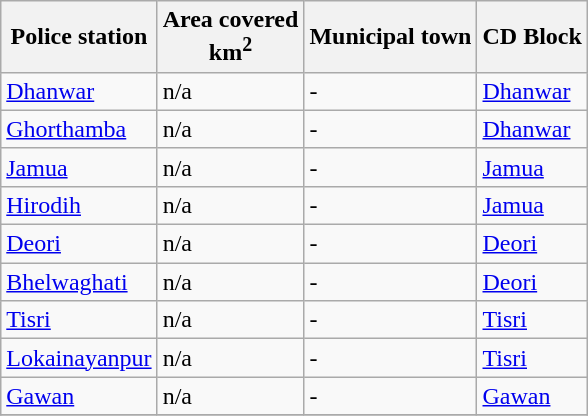<table class="wikitable sortable">
<tr>
<th>Police station</th>
<th>Area covered<br>km<sup>2</sup></th>
<th>Municipal town</th>
<th>CD Block</th>
</tr>
<tr>
<td><a href='#'>Dhanwar</a></td>
<td>n/a</td>
<td>-</td>
<td><a href='#'>Dhanwar</a></td>
</tr>
<tr>
<td><a href='#'>Ghorthamba</a></td>
<td>n/a</td>
<td>-</td>
<td><a href='#'>Dhanwar</a></td>
</tr>
<tr>
<td><a href='#'>Jamua</a></td>
<td>n/a</td>
<td>-</td>
<td><a href='#'>Jamua</a></td>
</tr>
<tr>
<td><a href='#'>Hirodih</a></td>
<td>n/a</td>
<td>-</td>
<td><a href='#'>Jamua</a></td>
</tr>
<tr>
<td><a href='#'>Deori</a></td>
<td>n/a</td>
<td>-</td>
<td><a href='#'>Deori</a></td>
</tr>
<tr>
<td><a href='#'>Bhelwaghati</a></td>
<td>n/a</td>
<td>-</td>
<td><a href='#'>Deori</a></td>
</tr>
<tr>
<td><a href='#'>Tisri</a></td>
<td>n/a</td>
<td>-</td>
<td><a href='#'>Tisri</a></td>
</tr>
<tr>
<td><a href='#'>Lokainayanpur</a></td>
<td>n/a</td>
<td>-</td>
<td><a href='#'>Tisri</a></td>
</tr>
<tr>
<td><a href='#'>Gawan</a></td>
<td>n/a</td>
<td>-</td>
<td><a href='#'>Gawan</a></td>
</tr>
<tr>
</tr>
</table>
